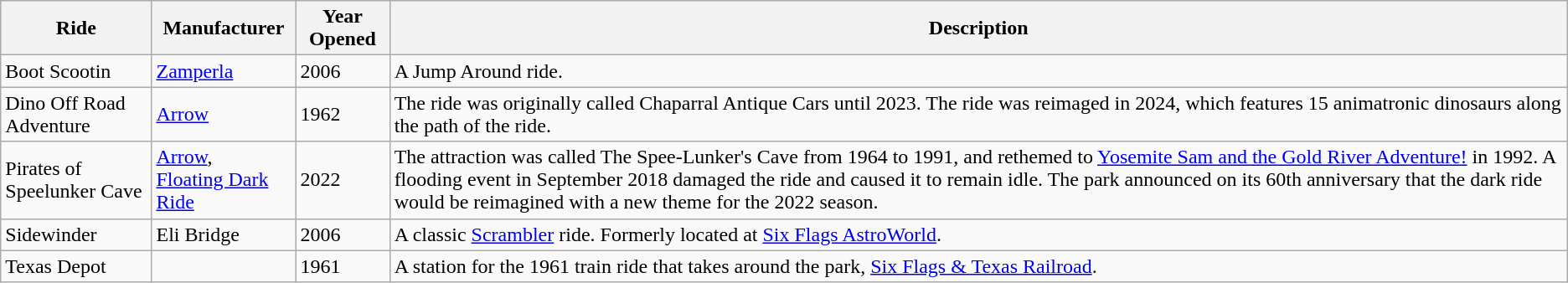<table class=wikitable>
<tr>
<th>Ride</th>
<th>Manufacturer</th>
<th>Year Opened</th>
<th>Description</th>
</tr>
<tr>
<td>Boot Scootin</td>
<td><a href='#'>Zamperla</a></td>
<td>2006</td>
<td>A Jump Around ride.</td>
</tr>
<tr>
<td>Dino Off Road Adventure</td>
<td><a href='#'>Arrow</a></td>
<td>1962</td>
<td>The ride was originally called Chaparral Antique Cars until 2023. The ride was reimaged in 2024, which features 15 animatronic dinosaurs along the path of the ride.</td>
</tr>
<tr>
<td>Pirates of Speelunker Cave</td>
<td><a href='#'>Arrow</a>,<br> <a href='#'>Floating Dark Ride</a></td>
<td>2022</td>
<td>The attraction was called The Spee-Lunker's Cave from 1964 to 1991, and rethemed to <a href='#'>Yosemite Sam and the Gold River Adventure!</a> in 1992. A flooding event in September 2018 damaged the ride and caused it to remain idle. The park announced on its 60th anniversary that the dark ride would be reimagined with a new theme for the 2022 season.</td>
</tr>
<tr>
<td>Sidewinder</td>
<td>Eli Bridge</td>
<td>2006</td>
<td>A classic <a href='#'>Scrambler</a> ride. Formerly located at <a href='#'>Six Flags AstroWorld</a>.</td>
</tr>
<tr>
<td>Texas Depot</td>
<td></td>
<td>1961</td>
<td>A station for the 1961 train ride that takes around the park, <a href='#'>Six Flags & Texas Railroad</a>.</td>
</tr>
</table>
